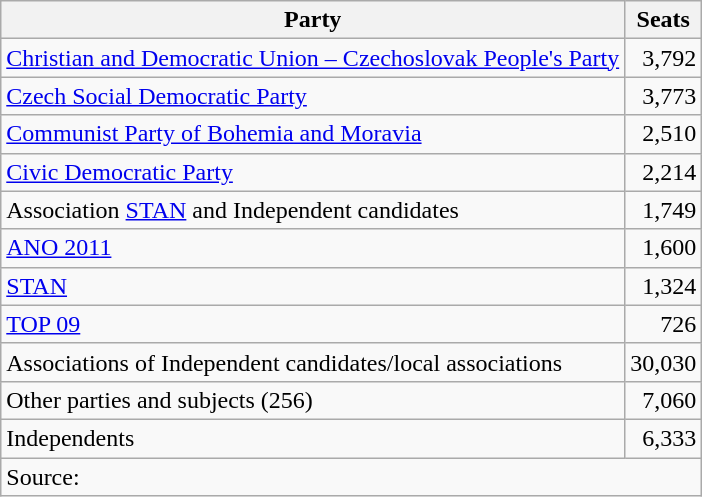<table class=wikitable style=text-align:right>
<tr>
<th>Party</th>
<th>Seats</th>
</tr>
<tr>
<td align=left><a href='#'>Christian and Democratic Union – Czechoslovak People's Party</a></td>
<td>3,792</td>
</tr>
<tr>
<td align=left><a href='#'>Czech Social Democratic Party</a></td>
<td>3,773</td>
</tr>
<tr>
<td align=left><a href='#'>Communist Party of Bohemia and Moravia</a></td>
<td>2,510</td>
</tr>
<tr>
<td align=left><a href='#'>Civic Democratic Party</a></td>
<td>2,214</td>
</tr>
<tr>
<td align=left>Association <a href='#'>STAN</a> and Independent candidates</td>
<td>1,749</td>
</tr>
<tr>
<td align=left><a href='#'>ANO 2011</a></td>
<td>1,600</td>
</tr>
<tr>
<td align=left><a href='#'>STAN</a></td>
<td>1,324</td>
</tr>
<tr>
<td align=left><a href='#'>TOP 09</a></td>
<td>726</td>
</tr>
<tr>
<td align=left>Associations of Independent candidates/local associations</td>
<td>30,030</td>
</tr>
<tr>
<td align=left>Other parties and subjects (256)</td>
<td>7,060</td>
</tr>
<tr>
<td align=left>Independents</td>
<td>6,333</td>
</tr>
<tr>
<td align=left colspan=2>Source: </td>
</tr>
</table>
